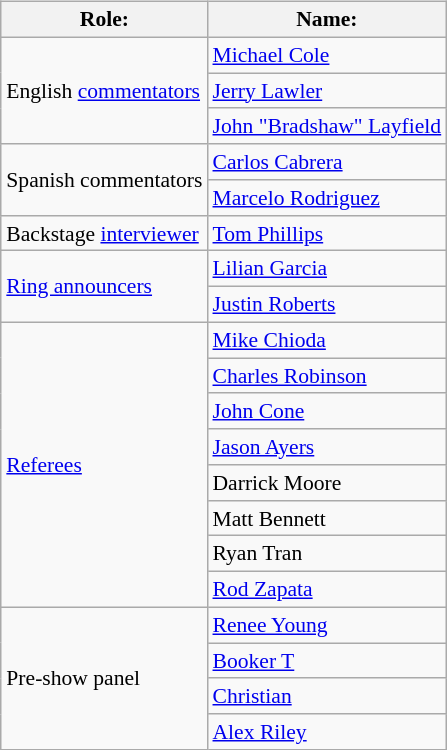<table class=wikitable style="font-size:90%; margin: 0.5em 0 0.5em 1em; float: right; clear: right;">
<tr>
<th>Role:</th>
<th>Name:</th>
</tr>
<tr>
<td rowspan=3>English <a href='#'>commentators</a></td>
<td><a href='#'>Michael Cole</a></td>
</tr>
<tr>
<td><a href='#'>Jerry Lawler</a></td>
</tr>
<tr>
<td><a href='#'>John "Bradshaw" Layfield</a></td>
</tr>
<tr>
<td rowspan=2>Spanish commentators</td>
<td><a href='#'>Carlos Cabrera</a></td>
</tr>
<tr>
<td><a href='#'>Marcelo Rodriguez</a></td>
</tr>
<tr>
<td>Backstage <a href='#'>interviewer</a></td>
<td><a href='#'>Tom Phillips</a></td>
</tr>
<tr>
<td rowspan=2><a href='#'>Ring announcers</a></td>
<td><a href='#'>Lilian Garcia</a></td>
</tr>
<tr>
<td><a href='#'>Justin Roberts</a></td>
</tr>
<tr>
<td rowspan=8><a href='#'>Referees</a></td>
<td><a href='#'>Mike Chioda</a></td>
</tr>
<tr>
<td><a href='#'>Charles Robinson</a></td>
</tr>
<tr>
<td><a href='#'>John Cone</a></td>
</tr>
<tr>
<td><a href='#'>Jason Ayers</a></td>
</tr>
<tr>
<td>Darrick Moore</td>
</tr>
<tr>
<td>Matt Bennett</td>
</tr>
<tr>
<td>Ryan Tran</td>
</tr>
<tr>
<td><a href='#'>Rod Zapata</a></td>
</tr>
<tr>
<td rowspan=4>Pre-show panel</td>
<td><a href='#'>Renee Young</a></td>
</tr>
<tr>
<td><a href='#'>Booker T</a></td>
</tr>
<tr>
<td><a href='#'>Christian</a></td>
</tr>
<tr>
<td><a href='#'>Alex Riley</a></td>
</tr>
</table>
